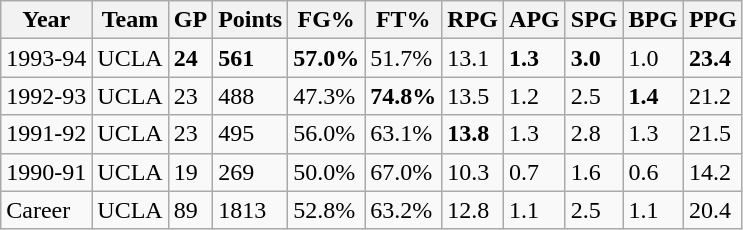<table class="wikitable">
<tr>
<th>Year</th>
<th>Team</th>
<th>GP</th>
<th>Points</th>
<th>FG%</th>
<th>FT%</th>
<th>RPG</th>
<th>APG</th>
<th>SPG</th>
<th>BPG</th>
<th>PPG</th>
</tr>
<tr>
<td>1993-94</td>
<td>UCLA</td>
<td><strong>24</strong></td>
<td><strong>561</strong></td>
<td><strong>57.0%</strong></td>
<td>51.7%</td>
<td>13.1</td>
<td><strong>1.3</strong></td>
<td><strong>3.0</strong></td>
<td>1.0</td>
<td><strong>23.4</strong></td>
</tr>
<tr>
<td>1992-93</td>
<td>UCLA</td>
<td>23</td>
<td>488</td>
<td>47.3%</td>
<td><strong>74.8%</strong></td>
<td>13.5</td>
<td>1.2</td>
<td>2.5</td>
<td><strong>1.4</strong></td>
<td>21.2</td>
</tr>
<tr>
<td>1991-92</td>
<td>UCLA</td>
<td>23</td>
<td>495</td>
<td>56.0%</td>
<td>63.1%</td>
<td><strong>13.8</strong></td>
<td>1.3</td>
<td>2.8</td>
<td>1.3</td>
<td>21.5</td>
</tr>
<tr>
<td>1990-91</td>
<td>UCLA</td>
<td>19</td>
<td>269</td>
<td>50.0%</td>
<td>67.0%</td>
<td>10.3</td>
<td>0.7</td>
<td>1.6</td>
<td>0.6</td>
<td>14.2</td>
</tr>
<tr>
<td>Career</td>
<td>UCLA</td>
<td>89</td>
<td>1813</td>
<td>52.8%</td>
<td>63.2%</td>
<td>12.8</td>
<td>1.1</td>
<td>2.5</td>
<td>1.1</td>
<td>20.4</td>
</tr>
</table>
